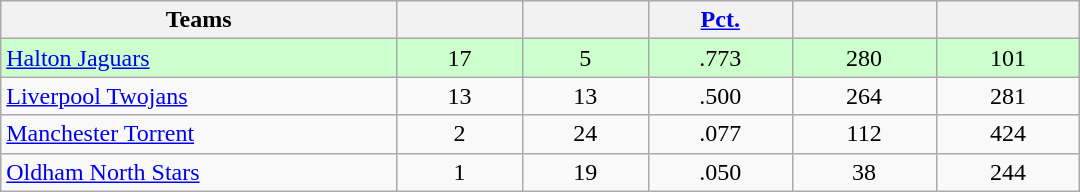<table class="wikitable sortable" width="57%" style="text-align:center;">
<tr>
<th width="22%">Teams</th>
<th width="7%"></th>
<th width="7%"></th>
<th width="8%"><a href='#'>Pct.</a></th>
<th width="8%"></th>
<th width="8%"></th>
</tr>
<tr bgcolor=ccffcc>
<td align=left><a href='#'>Halton Jaguars</a></td>
<td>17</td>
<td>5</td>
<td>.773</td>
<td>280</td>
<td>101</td>
</tr>
<tr>
<td align=left><a href='#'>Liverpool Twojans</a></td>
<td>13</td>
<td>13</td>
<td>.500</td>
<td>264</td>
<td>281</td>
</tr>
<tr>
<td align=left><a href='#'>Manchester Torrent</a></td>
<td>2</td>
<td>24</td>
<td>.077</td>
<td>112</td>
<td>424</td>
</tr>
<tr>
<td align=left><a href='#'>Oldham North Stars</a></td>
<td>1</td>
<td>19</td>
<td>.050</td>
<td>38</td>
<td>244</td>
</tr>
</table>
